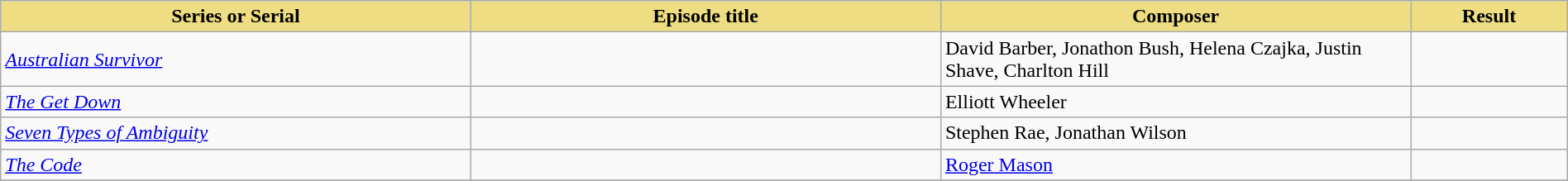<table class="wikitable" width=100%>
<tr>
<th style="width:30%;background:#EEDD82;">Series or Serial</th>
<th style="width:30%;background:#EEDD82;">Episode title</th>
<th style="width:30%;background:#EEDD82;">Composer</th>
<th style="width:10%;background:#EEDD82;">Result<br></th>
</tr>
<tr>
<td><em><a href='#'>Australian Survivor</a></em></td>
<td></td>
<td>David Barber, Jonathon Bush, Helena Czajka, Justin Shave, Charlton Hill</td>
<td></td>
</tr>
<tr>
<td><em><a href='#'>The Get Down</a></em></td>
<td></td>
<td>Elliott Wheeler</td>
<td></td>
</tr>
<tr>
<td><em><a href='#'>Seven Types of Ambiguity</a></em></td>
<td></td>
<td>Stephen Rae, Jonathan Wilson</td>
<td></td>
</tr>
<tr>
<td><em><a href='#'>The Code</a></em></td>
<td></td>
<td><a href='#'>Roger Mason</a></td>
<td></td>
</tr>
<tr>
</tr>
</table>
